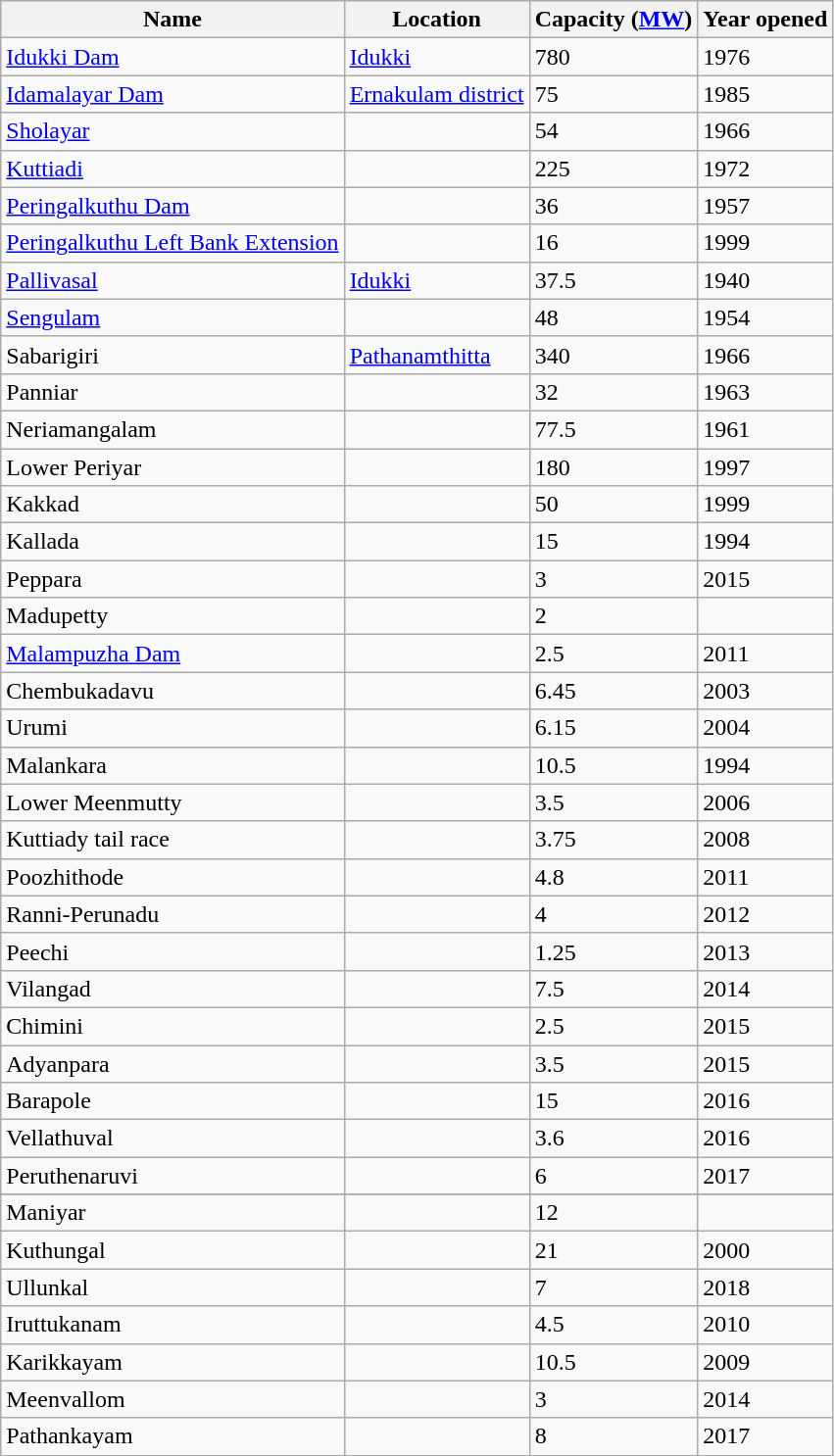<table class="wikitable sortable">
<tr>
<th>Name</th>
<th>Location</th>
<th>Capacity (<a href='#'>MW</a>)</th>
<th>Year opened</th>
</tr>
<tr>
<td><a href='#'>Idukki Dam</a></td>
<td><a href='#'>Idukki</a></td>
<td>780</td>
<td>1976</td>
</tr>
<tr>
<td><a href='#'>Idamalayar Dam</a></td>
<td><a href='#'>Ernakulam district</a></td>
<td>75</td>
<td>1985</td>
</tr>
<tr>
<td><a href='#'>Sholayar</a></td>
<td></td>
<td>54</td>
<td>1966</td>
</tr>
<tr>
<td><a href='#'>Kuttiadi</a></td>
<td></td>
<td>225</td>
<td>1972</td>
</tr>
<tr>
<td><a href='#'>Peringalkuthu Dam</a></td>
<td></td>
<td>36</td>
<td>1957</td>
</tr>
<tr>
<td><a href='#'>Peringalkuthu Left Bank Extension</a></td>
<td></td>
<td>16</td>
<td>1999</td>
</tr>
<tr>
<td><a href='#'>Pallivasal</a></td>
<td><a href='#'>Idukki</a></td>
<td>37.5</td>
<td>1940</td>
</tr>
<tr>
<td><a href='#'>Sengulam</a></td>
<td></td>
<td>48</td>
<td>1954</td>
</tr>
<tr>
<td>Sabarigiri</td>
<td><a href='#'>Pathanamthitta</a></td>
<td>340</td>
<td>1966</td>
</tr>
<tr>
<td>Panniar</td>
<td></td>
<td>32</td>
<td>1963</td>
</tr>
<tr>
<td>Neriamangalam</td>
<td></td>
<td>77.5</td>
<td>1961</td>
</tr>
<tr>
<td>Lower Periyar</td>
<td></td>
<td>180</td>
<td>1997</td>
</tr>
<tr>
<td>Kakkad</td>
<td></td>
<td>50</td>
<td>1999</td>
</tr>
<tr>
<td>Kallada</td>
<td></td>
<td>15</td>
<td>1994</td>
</tr>
<tr>
<td>Peppara</td>
<td></td>
<td>3</td>
<td>2015</td>
</tr>
<tr>
<td>Madupetty</td>
<td></td>
<td>2</td>
<td></td>
</tr>
<tr>
<td><a href='#'>Malampuzha Dam</a></td>
<td></td>
<td>2.5</td>
<td>2011</td>
</tr>
<tr>
<td>Chembukadavu</td>
<td></td>
<td>6.45</td>
<td>2003</td>
</tr>
<tr>
<td>Urumi</td>
<td></td>
<td>6.15</td>
<td>2004</td>
</tr>
<tr>
<td>Malankara</td>
<td></td>
<td>10.5</td>
<td>1994</td>
</tr>
<tr>
<td>Lower Meenmutty</td>
<td></td>
<td>3.5</td>
<td>2006</td>
</tr>
<tr>
<td>Kuttiady tail race</td>
<td></td>
<td>3.75</td>
<td>2008</td>
</tr>
<tr>
<td>Poozhithode</td>
<td></td>
<td>4.8</td>
<td>2011</td>
</tr>
<tr>
<td>Ranni-Perunadu</td>
<td></td>
<td>4</td>
<td>2012</td>
</tr>
<tr>
<td>Peechi</td>
<td></td>
<td>1.25</td>
<td>2013</td>
</tr>
<tr>
<td>Vilangad</td>
<td></td>
<td>7.5</td>
<td>2014</td>
</tr>
<tr>
<td>Chimini</td>
<td></td>
<td>2.5</td>
<td>2015</td>
</tr>
<tr>
<td>Adyanpara</td>
<td></td>
<td>3.5</td>
<td>2015</td>
</tr>
<tr>
<td>Barapole</td>
<td></td>
<td>15</td>
<td>2016</td>
</tr>
<tr>
<td>Vellathuval</td>
<td></td>
<td>3.6</td>
<td>2016</td>
</tr>
<tr>
<td>Peruthenaruvi</td>
<td></td>
<td>6</td>
<td>2017</td>
</tr>
<tr>
</tr>
<tr>
<td>Maniyar</td>
<td></td>
<td>12</td>
<td></td>
</tr>
<tr>
<td>Kuthungal</td>
<td></td>
<td>21</td>
<td>2000</td>
</tr>
<tr>
<td>Ullunkal</td>
<td></td>
<td>7</td>
<td>2018</td>
</tr>
<tr>
<td>Iruttukanam</td>
<td></td>
<td>4.5</td>
<td>2010</td>
</tr>
<tr>
<td>Karikkayam</td>
<td></td>
<td>10.5</td>
<td>2009</td>
</tr>
<tr>
<td>Meenvallom</td>
<td></td>
<td>3</td>
<td>2014</td>
</tr>
<tr>
<td>Pathankayam</td>
<td></td>
<td>8</td>
<td>2017</td>
</tr>
<tr>
</tr>
</table>
